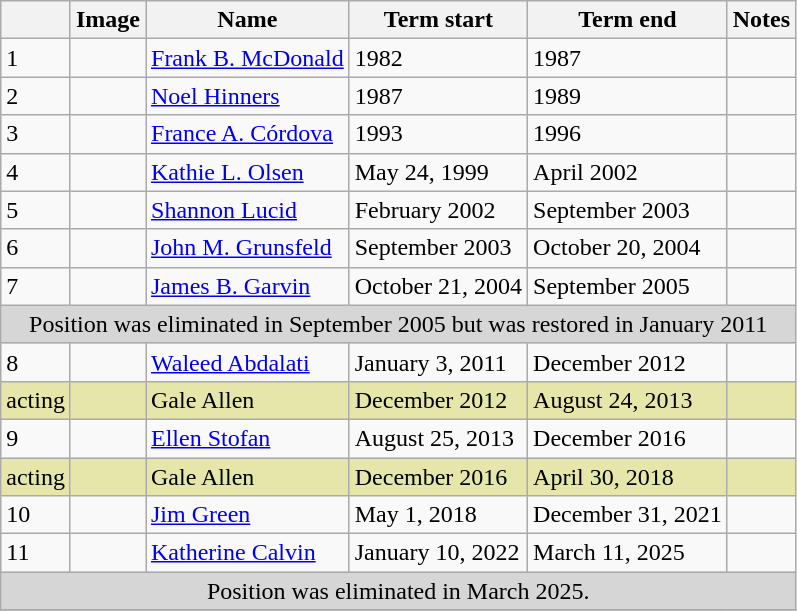<table class="wikitable">
<tr>
<th></th>
<th>Image</th>
<th>Name</th>
<th>Term start</th>
<th>Term end</th>
<th>Notes</th>
</tr>
<tr>
<td>1</td>
<td></td>
<td><a href='#'>Frank B. McDonald</a></td>
<td>1982</td>
<td>1987</td>
<td></td>
</tr>
<tr>
<td>2</td>
<td></td>
<td><a href='#'>Noel Hinners</a></td>
<td>1987</td>
<td>1989</td>
<td></td>
</tr>
<tr>
<td>3</td>
<td></td>
<td><a href='#'>France A. Córdova</a></td>
<td>1993</td>
<td>1996</td>
<td></td>
</tr>
<tr>
<td>4</td>
<td></td>
<td><a href='#'>Kathie L. Olsen</a></td>
<td>May 24, 1999</td>
<td>April 2002</td>
<td></td>
</tr>
<tr>
<td>5</td>
<td></td>
<td><a href='#'>Shannon Lucid</a></td>
<td>February 2002</td>
<td>September 2003</td>
<td></td>
</tr>
<tr>
<td>6</td>
<td></td>
<td><a href='#'>John M. Grunsfeld</a></td>
<td>September 2003</td>
<td>October 20, 2004</td>
<td></td>
</tr>
<tr>
<td>7</td>
<td></td>
<td><a href='#'>James B. Garvin</a></td>
<td>October 21, 2004</td>
<td>September 2005</td>
<td></td>
</tr>
<tr bgcolor="#d6d6d6">
<td colspan="6" style="text-align: center;">Position was eliminated in September 2005 but was restored in January 2011</td>
</tr>
<tr>
<td>8</td>
<td></td>
<td><a href='#'>Waleed Abdalati</a></td>
<td>January 3, 2011</td>
<td>December 2012</td>
<td></td>
</tr>
<tr bgcolor="#e6e6aa">
<td>acting</td>
<td></td>
<td>Gale Allen</td>
<td>December 2012</td>
<td>August 24, 2013</td>
<td></td>
</tr>
<tr>
<td>9</td>
<td></td>
<td><a href='#'>Ellen Stofan</a></td>
<td>August 25, 2013</td>
<td>December 2016</td>
<td></td>
</tr>
<tr bgcolor="#e6e6aa">
<td>acting</td>
<td></td>
<td>Gale Allen</td>
<td>December 2016</td>
<td>April 30, 2018</td>
<td></td>
</tr>
<tr>
<td>10</td>
<td></td>
<td><a href='#'>Jim Green</a></td>
<td>May 1, 2018</td>
<td>December 31, 2021</td>
<td></td>
</tr>
<tr>
<td>11</td>
<td></td>
<td><a href='#'>Katherine Calvin</a></td>
<td>January 10, 2022</td>
<td>March 11, 2025</td>
<td></td>
</tr>
<tr bgcolor="#d6d6d6">
<td colspan="6" style="text-align: center;">Position was eliminated in March 2025.</td>
</tr>
<tr>
</tr>
</table>
